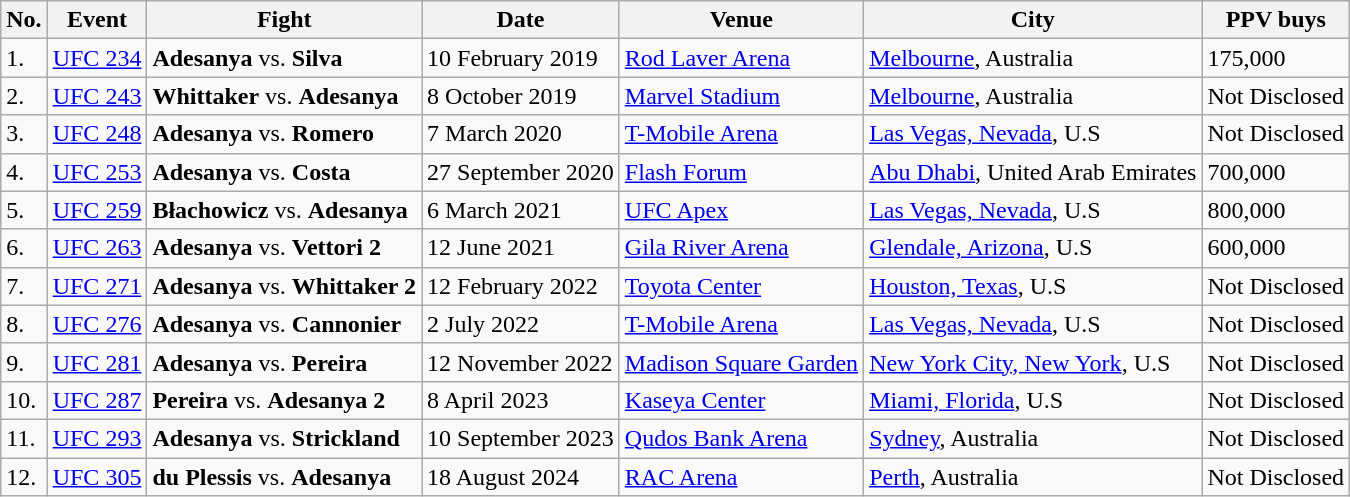<table class="wikitable">
<tr>
<th>No.</th>
<th>Event</th>
<th>Fight</th>
<th>Date</th>
<th>Venue</th>
<th>City</th>
<th>PPV buys</th>
</tr>
<tr>
<td>1.</td>
<td><a href='#'>UFC 234</a></td>
<td><strong>Adesanya</strong> vs. <strong>Silva</strong></td>
<td>10 February 2019</td>
<td><a href='#'>Rod Laver Arena</a></td>
<td><a href='#'>Melbourne</a>, Australia</td>
<td>175,000</td>
</tr>
<tr>
<td>2.</td>
<td><a href='#'>UFC 243</a></td>
<td><strong>Whittaker</strong> vs. <strong>Adesanya</strong></td>
<td>8 October 2019</td>
<td><a href='#'>Marvel Stadium</a></td>
<td><a href='#'>Melbourne</a>, Australia</td>
<td>Not Disclosed</td>
</tr>
<tr>
<td>3.</td>
<td><a href='#'>UFC 248</a></td>
<td><strong>Adesanya</strong> vs. <strong>Romero</strong></td>
<td>7 March 2020</td>
<td><a href='#'>T-Mobile Arena</a></td>
<td><a href='#'>Las Vegas, Nevada</a>, U.S</td>
<td>Not Disclosed</td>
</tr>
<tr>
<td>4.</td>
<td><a href='#'>UFC 253</a></td>
<td><strong>Adesanya</strong> vs. <strong>Costa</strong></td>
<td>27 September 2020</td>
<td><a href='#'>Flash Forum</a></td>
<td><a href='#'>Abu Dhabi</a>, United Arab Emirates</td>
<td>700,000</td>
</tr>
<tr>
<td>5.</td>
<td><a href='#'>UFC 259</a></td>
<td><strong>Błachowicz</strong> vs. <strong>Adesanya</strong></td>
<td>6 March 2021</td>
<td><a href='#'>UFC Apex</a></td>
<td><a href='#'>Las Vegas, Nevada</a>, U.S</td>
<td>800,000</td>
</tr>
<tr>
<td>6.</td>
<td><a href='#'>UFC 263</a></td>
<td><strong>Adesanya</strong> vs. <strong>Vettori 2</strong></td>
<td>12 June 2021</td>
<td><a href='#'>Gila River Arena</a></td>
<td><a href='#'>Glendale, Arizona</a>, U.S</td>
<td>600,000</td>
</tr>
<tr>
<td>7.</td>
<td><a href='#'>UFC 271</a></td>
<td><strong>Adesanya</strong> vs. <strong>Whittaker 2</strong></td>
<td>12 February 2022</td>
<td><a href='#'>Toyota Center</a></td>
<td><a href='#'>Houston, Texas</a>, U.S</td>
<td>Not Disclosed</td>
</tr>
<tr>
<td>8.</td>
<td><a href='#'>UFC 276</a></td>
<td><strong>Adesanya</strong> vs. <strong>Cannonier</strong></td>
<td>2 July 2022</td>
<td><a href='#'>T-Mobile Arena</a></td>
<td><a href='#'>Las Vegas, Nevada</a>, U.S</td>
<td>Not Disclosed</td>
</tr>
<tr>
<td>9.</td>
<td><a href='#'>UFC 281</a></td>
<td><strong>Adesanya</strong> vs. <strong>Pereira</strong></td>
<td>12 November 2022</td>
<td><a href='#'>Madison Square Garden</a></td>
<td><a href='#'>New York City, New York</a>, U.S</td>
<td>Not Disclosed</td>
</tr>
<tr>
<td>10.</td>
<td><a href='#'>UFC 287</a></td>
<td><strong>Pereira</strong> vs. <strong>Adesanya 2</strong></td>
<td>8 April 2023</td>
<td><a href='#'>Kaseya Center</a></td>
<td><a href='#'>Miami, Florida</a>, U.S</td>
<td>Not Disclosed</td>
</tr>
<tr>
<td>11.</td>
<td><a href='#'>UFC 293</a></td>
<td><strong>Adesanya</strong> vs. <strong>Strickland</strong></td>
<td>10 September 2023</td>
<td><a href='#'>Qudos Bank Arena</a></td>
<td><a href='#'>Sydney</a>, Australia</td>
<td>Not Disclosed</td>
</tr>
<tr>
<td>12.</td>
<td><a href='#'>UFC 305</a></td>
<td><strong>du Plessis</strong> vs. <strong>Adesanya</strong></td>
<td>18 August 2024</td>
<td><a href='#'>RAC Arena</a></td>
<td><a href='#'>Perth</a>, Australia</td>
<td>Not Disclosed</td>
</tr>
</table>
